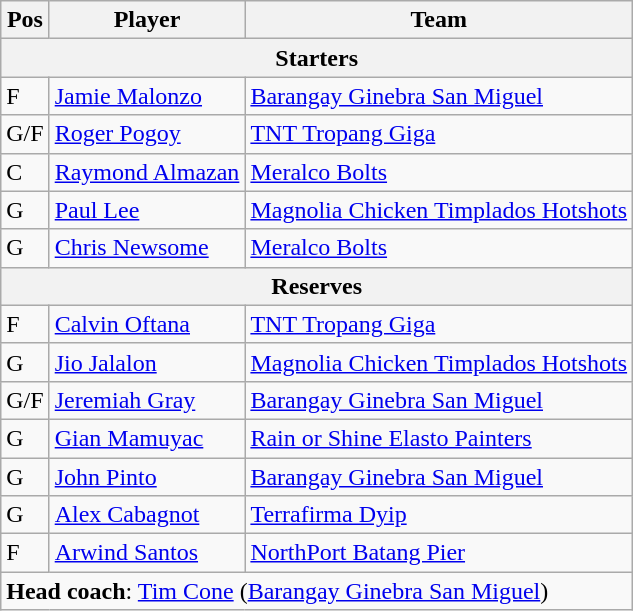<table class="wikitable">
<tr>
<th>Pos</th>
<th>Player</th>
<th>Team</th>
</tr>
<tr>
<th scope="col" colspan="4">Starters</th>
</tr>
<tr>
<td>F</td>
<td><a href='#'>Jamie Malonzo</a></td>
<td><a href='#'>Barangay Ginebra San Miguel</a></td>
</tr>
<tr>
<td>G/F</td>
<td><a href='#'>Roger Pogoy</a></td>
<td><a href='#'>TNT Tropang Giga</a></td>
</tr>
<tr>
<td>C</td>
<td><a href='#'>Raymond Almazan</a></td>
<td><a href='#'>Meralco Bolts</a></td>
</tr>
<tr>
<td>G</td>
<td><a href='#'>Paul Lee</a></td>
<td><a href='#'>Magnolia Chicken Timplados Hotshots</a></td>
</tr>
<tr>
<td>G</td>
<td><a href='#'>Chris Newsome</a></td>
<td><a href='#'>Meralco Bolts</a></td>
</tr>
<tr>
<th scope="col" colspan="4">Reserves</th>
</tr>
<tr>
<td>F</td>
<td><a href='#'>Calvin Oftana</a></td>
<td><a href='#'>TNT Tropang Giga</a></td>
</tr>
<tr>
<td>G</td>
<td><a href='#'>Jio Jalalon</a></td>
<td><a href='#'>Magnolia Chicken Timplados Hotshots</a></td>
</tr>
<tr>
<td>G/F</td>
<td><a href='#'>Jeremiah Gray</a></td>
<td><a href='#'>Barangay Ginebra San Miguel</a></td>
</tr>
<tr>
<td>G</td>
<td><a href='#'>Gian Mamuyac</a></td>
<td><a href='#'>Rain or Shine Elasto Painters</a></td>
</tr>
<tr>
<td>G</td>
<td><a href='#'>John Pinto</a></td>
<td><a href='#'>Barangay Ginebra San Miguel</a></td>
</tr>
<tr>
<td>G</td>
<td><a href='#'>Alex Cabagnot</a></td>
<td><a href='#'>Terrafirma Dyip</a></td>
</tr>
<tr>
<td>F</td>
<td><a href='#'>Arwind Santos</a></td>
<td><a href='#'>NorthPort Batang Pier</a></td>
</tr>
<tr>
<td colspan="3"><strong>Head coach</strong>: <a href='#'>Tim Cone</a> (<a href='#'>Barangay Ginebra San Miguel</a>)</td>
</tr>
</table>
